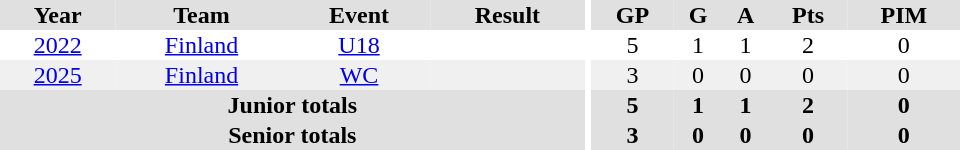<table border="0" cellpadding="1" cellspacing="0" ID="Table3" style="text-align:center; width:40em">
<tr ALIGN="center" bgcolor="#e0e0e0">
<th>Year</th>
<th>Team</th>
<th>Event</th>
<th>Result</th>
<th rowspan="99" bgcolor="#ffffff"></th>
<th>GP</th>
<th>G</th>
<th>A</th>
<th>Pts</th>
<th>PIM</th>
</tr>
<tr>
<td><a href='#'>2022</a></td>
<td><a href='#'>Finland</a></td>
<td><a href='#'>U18</a></td>
<td></td>
<td>5</td>
<td>1</td>
<td>1</td>
<td>2</td>
<td>0</td>
</tr>
<tr bgcolor="#f0f0f0">
<td><a href='#'>2025</a></td>
<td><a href='#'>Finland</a></td>
<td><a href='#'>WC</a></td>
<td></td>
<td>3</td>
<td>0</td>
<td>0</td>
<td>0</td>
<td>0</td>
</tr>
<tr bgcolor="#e0e0e0">
<th colspan="4">Junior totals</th>
<th>5</th>
<th>1</th>
<th>1</th>
<th>2</th>
<th>0</th>
</tr>
<tr bgcolor="#e0e0e0">
<th colspan="4">Senior totals</th>
<th>3</th>
<th>0</th>
<th>0</th>
<th>0</th>
<th>0</th>
</tr>
</table>
